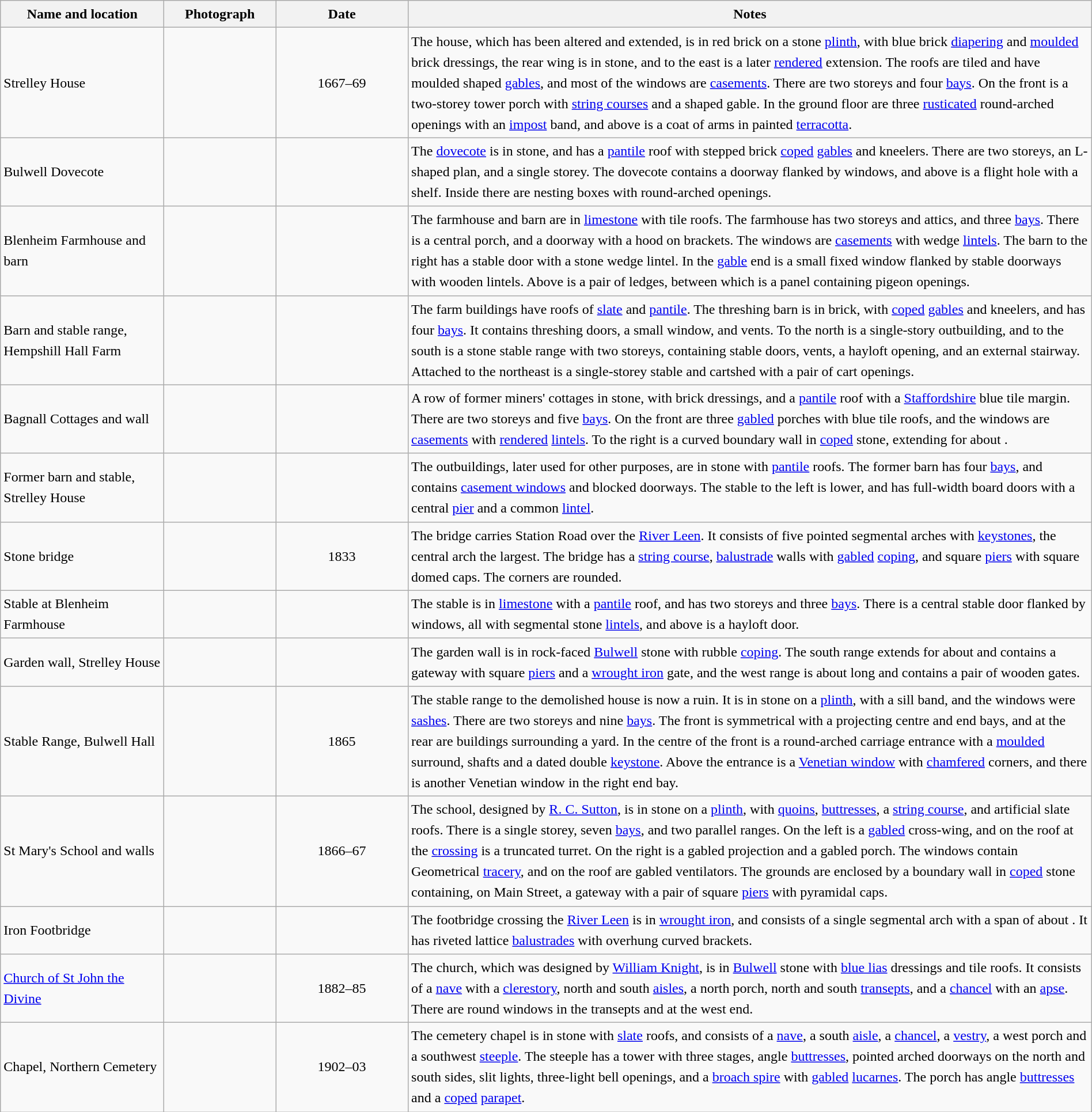<table class="wikitable sortable plainrowheaders" style="width:100%; border:0px; text-align:left; line-height:150%">
<tr>
<th scope="col"  style="width:150px">Name and location</th>
<th scope="col"  style="width:100px" class="unsortable">Photograph</th>
<th scope="col"  style="width:120px">Date</th>
<th scope="col"  style="width:650px" class="unsortable">Notes</th>
</tr>
<tr>
<td>Strelley House<br><small></small></td>
<td></td>
<td align="center">1667–69</td>
<td>The house, which has been altered and extended, is in red brick on a stone <a href='#'>plinth</a>, with blue brick <a href='#'>diapering</a> and <a href='#'>moulded</a> brick dressings, the rear wing is in stone, and to the east is a later <a href='#'>rendered</a> extension.  The roofs are tiled and have moulded shaped <a href='#'>gables</a>, and most of the windows are <a href='#'>casements</a>.  There are two storeys and four <a href='#'>bays</a>.  On the front is a two-storey tower porch with <a href='#'>string courses</a> and a shaped gable.  In the ground floor are three <a href='#'>rusticated</a> round-arched openings with an <a href='#'>impost</a> band, and above is a coat of arms in painted <a href='#'>terracotta</a>.</td>
</tr>
<tr>
<td>Bulwell Dovecote<br><small></small></td>
<td></td>
<td align="center"></td>
<td>The <a href='#'>dovecote</a> is in stone, and has a <a href='#'>pantile</a> roof with stepped brick <a href='#'>coped</a> <a href='#'>gables</a> and kneelers.  There are two storeys, an L-shaped plan, and a single storey.  The dovecote contains a doorway flanked by windows, and above is a flight hole with a shelf.  Inside there are nesting boxes with round-arched openings.</td>
</tr>
<tr>
<td>Blenheim Farmhouse and barn<br><small></small></td>
<td></td>
<td align="center"></td>
<td>The farmhouse and barn are in <a href='#'>limestone</a> with tile roofs.  The farmhouse has two storeys and attics, and three <a href='#'>bays</a>.  There is a central porch, and a doorway with a hood on brackets.  The windows are <a href='#'>casements</a> with wedge <a href='#'>lintels</a>.  The barn to the right has a stable door with a stone wedge lintel.  In the <a href='#'>gable</a> end is a small fixed window flanked by stable doorways with wooden lintels. Above is a pair of ledges, between which is a panel containing pigeon openings.</td>
</tr>
<tr>
<td>Barn and stable range,<br>Hempshill Hall Farm<br><small></small></td>
<td></td>
<td align="center"></td>
<td>The farm buildings have roofs of <a href='#'>slate</a> and <a href='#'>pantile</a>.  The threshing barn is in brick, with <a href='#'>coped</a> <a href='#'>gables</a> and kneelers, and has four <a href='#'>bays</a>.  It contains threshing doors, a small window, and vents.  To the north is a single-story outbuilding, and to the south is a stone stable range with two storeys, containing stable doors, vents, a hayloft opening, and an external stairway. Attached to the northeast is a single-storey stable and cartshed with a pair of cart openings.</td>
</tr>
<tr>
<td>Bagnall Cottages and wall<br><small></small></td>
<td></td>
<td align="center"></td>
<td>A row of former miners' cottages in stone, with brick dressings, and a <a href='#'>pantile</a> roof with a <a href='#'>Staffordshire</a> blue tile margin.  There are two storeys and five <a href='#'>bays</a>.  On the front are three <a href='#'>gabled</a> porches with blue tile roofs, and the windows are <a href='#'>casements</a> with <a href='#'>rendered</a> <a href='#'>lintels</a>.  To the right is a curved boundary wall in <a href='#'>coped</a> stone, extending for about .</td>
</tr>
<tr>
<td>Former barn and stable, Strelley House<br><small></small></td>
<td></td>
<td align="center"></td>
<td>The outbuildings, later used for other purposes, are in stone with <a href='#'>pantile</a> roofs.  The former barn has four <a href='#'>bays</a>, and contains <a href='#'>casement windows</a> and blocked doorways.  The stable to the left is lower, and has full-width board doors with a central <a href='#'>pier</a> and a common <a href='#'>lintel</a>.</td>
</tr>
<tr>
<td>Stone bridge<br><small></small></td>
<td></td>
<td align="center">1833</td>
<td>The bridge carries Station Road over the  <a href='#'>River Leen</a>.  It consists of five pointed segmental arches with <a href='#'>keystones</a>, the central arch the largest.  The bridge has a <a href='#'>string course</a>, <a href='#'>balustrade</a> walls with <a href='#'>gabled</a> <a href='#'>coping</a>, and square <a href='#'>piers</a> with square domed caps.  The corners are rounded.</td>
</tr>
<tr>
<td>Stable at Blenheim Farmhouse<br><small></small></td>
<td></td>
<td align="center"></td>
<td>The stable is in <a href='#'>limestone</a> with a <a href='#'>pantile</a> roof, and has two storeys and three <a href='#'>bays</a>.  There is a central stable door flanked by windows, all with segmental stone <a href='#'>lintels</a>, and above is a hayloft door.</td>
</tr>
<tr>
<td>Garden wall, Strelley House<br><small></small></td>
<td></td>
<td align="center"></td>
<td>The garden wall is in rock-faced <a href='#'>Bulwell</a> stone with rubble <a href='#'>coping</a>.  The south range extends for about  and contains a gateway with square <a href='#'>piers</a> and a <a href='#'>wrought iron</a> gate, and the west range is about  long and contains a pair of wooden gates.</td>
</tr>
<tr>
<td>Stable Range, Bulwell Hall<br><small></small></td>
<td></td>
<td align="center">1865</td>
<td>The stable range to the demolished house is now a ruin.  It is in stone on a <a href='#'>plinth</a>, with a sill band, and the windows were <a href='#'>sashes</a>.  There are two storeys and nine <a href='#'>bays</a>.  The front is symmetrical with a projecting centre and end bays, and at the rear are buildings surrounding a yard.  In the centre of the front is a round-arched carriage entrance with a <a href='#'>moulded</a> surround, shafts and a dated double <a href='#'>keystone</a>.  Above the entrance is a <a href='#'>Venetian window</a> with <a href='#'>chamfered</a> corners, and there is another Venetian window in the right end bay.</td>
</tr>
<tr>
<td>St Mary's School and walls<br><small></small></td>
<td></td>
<td align="center">1866–67</td>
<td>The school, designed by <a href='#'>R. C. Sutton</a>, is in stone on a <a href='#'>plinth</a>, with <a href='#'>quoins</a>, <a href='#'>buttresses</a>, a <a href='#'>string course</a>, and artificial slate roofs.  There is a single storey, seven <a href='#'>bays</a>, and two parallel ranges.  On the left is a <a href='#'>gabled</a> cross-wing, and on the roof at the <a href='#'>crossing</a> is a truncated turret.  On the right is a gabled projection and a gabled porch.  The windows contain Geometrical <a href='#'>tracery</a>, and on the roof are gabled ventilators.  The grounds are enclosed by a boundary wall in <a href='#'>coped</a> stone containing, on Main Street, a gateway with a pair of square <a href='#'>piers</a> with pyramidal caps.</td>
</tr>
<tr>
<td>Iron Footbridge<br><small></small></td>
<td></td>
<td align="center"></td>
<td>The footbridge crossing the <a href='#'>River Leen</a> is in <a href='#'>wrought iron</a>, and consists of a single segmental arch with a span of about .   It has riveted lattice <a href='#'>balustrades</a> with overhung curved brackets.</td>
</tr>
<tr>
<td><a href='#'>Church of St John the Divine</a><br><small></small></td>
<td></td>
<td align="center">1882–85</td>
<td>The church, which was designed by <a href='#'>William Knight</a>, is in <a href='#'>Bulwell</a> stone with <a href='#'>blue lias</a> dressings and tile roofs.  It consists of a <a href='#'>nave</a> with a <a href='#'>clerestory</a>, north and south <a href='#'>aisles</a>, a north porch, north and south <a href='#'>transepts</a>, and a <a href='#'>chancel</a> with an <a href='#'>apse</a>.  There are round windows in the transepts and at the west end.</td>
</tr>
<tr>
<td>Chapel, Northern Cemetery<br><small></small></td>
<td></td>
<td align="center">1902–03</td>
<td>The cemetery chapel is in stone with <a href='#'>slate</a> roofs, and consists of a <a href='#'>nave</a>, a south <a href='#'>aisle</a>, a <a href='#'>chancel</a>, a <a href='#'>vestry</a>, a west porch and a southwest <a href='#'>steeple</a>.  The steeple has a tower with three stages, angle <a href='#'>buttresses</a>, pointed arched doorways on the north and south sides, slit lights, three-light bell openings, and a <a href='#'>broach spire</a> with <a href='#'>gabled</a> <a href='#'>lucarnes</a>.  The porch has angle <a href='#'>buttresses</a> and a <a href='#'>coped</a> <a href='#'>parapet</a>.</td>
</tr>
<tr>
</tr>
</table>
